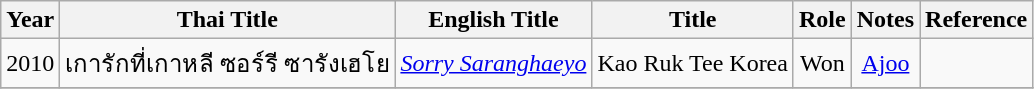<table class="wikitable">
<tr>
<th>Year</th>
<th>Thai Title</th>
<th>English Title</th>
<th>Title</th>
<th>Role</th>
<th>Notes</th>
<th>Reference</th>
</tr>
<tr>
<td align="center">2010</td>
<td align="center">เการักที่เกาหลี ซอร์รี ซารังเฮโย</td>
<td align="center"><em><a href='#'>Sorry Saranghaeyo</a></em></td>
<td align="center">Kao Ruk Tee Korea</td>
<td align="center">Won</td>
<td align="center"><a href='#'>Ajoo</a></td>
<td align="center"></td>
</tr>
<tr>
</tr>
</table>
